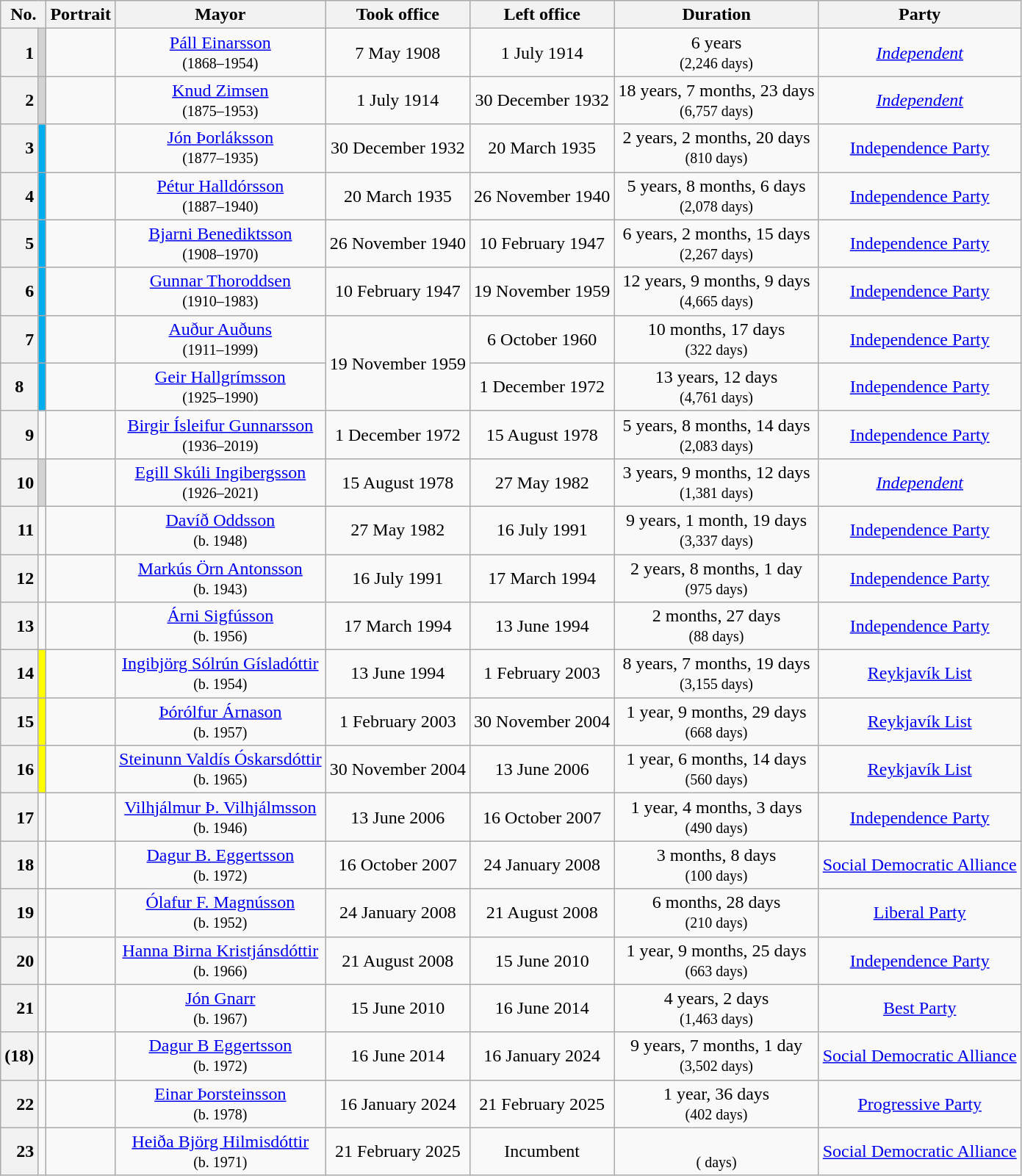<table class="wikitable" style="text-align: center;">
<tr>
<th colspan="2">No.</th>
<th>Portrait</th>
<th>Mayor</th>
<th>Took office</th>
<th>Left office</th>
<th>Duration</th>
<th>Party</th>
</tr>
<tr>
<th style="text-align: right;">1</th>
<td bgcolor="#D3D3D3"></td>
<td></td>
<td><a href='#'>Páll Einarsson</a><br><small>(1868–1954)</small></td>
<td>7 May 1908</td>
<td>1 July 1914</td>
<td>6 years<br><small>(2,246 days)</small></td>
<td><a href='#'><em>Independent</em></a></td>
</tr>
<tr>
<th style="text-align: right;">2</th>
<td bgcolor="#D3D3D3"></td>
<td></td>
<td><a href='#'>Knud Zimsen</a><br><small>(1875–1953)</small></td>
<td>1 July 1914</td>
<td>30 December 1932</td>
<td>18 years, 7 months, 23 days<br><small>(6,757 days)</small></td>
<td><a href='#'><em>Independent</em></a></td>
</tr>
<tr>
<th style="text-align: right;">3</th>
<td bgcolor="#00ADEF"></td>
<td></td>
<td><a href='#'>Jón Þorláksson</a><br><small>(1877–1935)</small></td>
<td>30 December 1932</td>
<td>20 March 1935</td>
<td>2 years, 2 months, 20 days<br><small>(810 days)</small></td>
<td><a href='#'>Independence Party</a></td>
</tr>
<tr>
<th style="text-align: right;">4</th>
<td bgcolor="#00ADEF"></td>
<td></td>
<td><a href='#'>Pétur Halldórsson</a><br><small>(1887–1940)</small></td>
<td>20 March 1935</td>
<td>26 November 1940</td>
<td>5 years, 8 months, 6 days<br><small>(2,078 days)</small></td>
<td><a href='#'>Independence Party</a></td>
</tr>
<tr>
<th style="text-align: right;">5</th>
<td bgcolor="#00ADEF"></td>
<td></td>
<td><a href='#'>Bjarni Benediktsson</a><br><small>(1908–1970)</small></td>
<td>26 November 1940</td>
<td>10 February 1947</td>
<td>6 years, 2 months, 15 days<br><small>(2,267 days)</small></td>
<td><a href='#'>Independence Party</a></td>
</tr>
<tr>
<th style="text-align: right;">6</th>
<td bgcolor="#00ADEF"></td>
<td></td>
<td><a href='#'>Gunnar Thoroddsen</a><br><small>(1910–1983)</small></td>
<td>10 February 1947</td>
<td>19 November 1959</td>
<td>12 years, 9 months, 9 days<br><small>(4,665 days)</small></td>
<td><a href='#'>Independence Party</a></td>
</tr>
<tr>
<th style="text-align: right;">7</th>
<td bgcolor="#00ADEF"></td>
<td></td>
<td><a href='#'>Auður Auðuns</a><br><small>(1911–1999)</small></td>
<td rowspan="2">19 November 1959</td>
<td>6 October 1960</td>
<td>10 months, 17 days<br><small>(322 days)</small></td>
<td><a href='#'>Independence Party</a></td>
</tr>
<tr>
<th>8</th>
<td bgcolor="#00ADEF"></td>
<td></td>
<td><a href='#'>Geir Hallgrímsson</a><br><small>(1925–1990)</small></td>
<td>1 December 1972</td>
<td>13 years, 12 days<br><small>(4,761 days)</small></td>
<td><a href='#'>Independence Party</a></td>
</tr>
<tr>
<th style="text-align: right;">9</th>
<td></td>
<td></td>
<td><a href='#'>Birgir Ísleifur Gunnarsson</a><br><small>(1936–2019)</small></td>
<td>1 December 1972</td>
<td>15 August 1978</td>
<td>5 years, 8 months, 14 days<br><small>(2,083 days)</small></td>
<td><a href='#'>Independence Party</a></td>
</tr>
<tr>
<th style="text-align: right;">10</th>
<td bgcolor="#D3D3D3"></td>
<td></td>
<td><a href='#'>Egill Skúli Ingibergsson</a><br><small>(1926–2021)</small></td>
<td>15 August 1978</td>
<td>27 May 1982</td>
<td>3 years, 9 months, 12 days<br><small>(1,381 days)</small></td>
<td><a href='#'><em>Independent</em></a></td>
</tr>
<tr>
<th style="text-align: right;">11</th>
<td></td>
<td></td>
<td><a href='#'>Davíð Oddsson</a><br><small>(b. 1948)</small></td>
<td>27 May 1982</td>
<td>16 July 1991</td>
<td>9 years, 1 month, 19 days<br><small>(3,337 days)</small></td>
<td><a href='#'>Independence Party</a></td>
</tr>
<tr>
<th style="text-align: right;">12</th>
<td></td>
<td></td>
<td><a href='#'>Markús Örn Antonsson</a><br><small>(b. 1943)</small></td>
<td>16 July 1991</td>
<td>17 March 1994</td>
<td>2 years, 8 months, 1 day<br><small>(975 days)</small></td>
<td><a href='#'>Independence Party</a></td>
</tr>
<tr>
<th style="text-align: right;">13</th>
<td></td>
<td></td>
<td><a href='#'>Árni Sigfússon</a><br><small>(b. 1956)</small></td>
<td>17 March 1994</td>
<td>13 June 1994</td>
<td>2 months, 27 days<br><small>(88 days)</small></td>
<td><a href='#'>Independence Party</a></td>
</tr>
<tr>
<th style="text-align: right;">14</th>
<td bgcolor="#FFFF00"></td>
<td></td>
<td><a href='#'>Ingibjörg Sólrún Gísladóttir</a><br><small>(b. 1954)</small></td>
<td>13 June 1994</td>
<td>1 February 2003</td>
<td>8 years, 7 months, 19 days<br><small>(3,155 days)</small></td>
<td><a href='#'>Reykjavík List</a></td>
</tr>
<tr>
<th style="text-align: right;">15</th>
<td bgcolor="#FFFF00"></td>
<td></td>
<td><a href='#'>Þórólfur Árnason</a><br><small>(b. 1957)</small></td>
<td>1 February 2003</td>
<td>30 November 2004</td>
<td>1 year, 9 months, 29 days<br><small>(668 days)</small></td>
<td><a href='#'>Reykjavík List</a></td>
</tr>
<tr>
<th style="text-align: right;">16</th>
<td bgcolor="#FFFF00"></td>
<td></td>
<td><a href='#'>Steinunn Valdís Óskarsdóttir</a><br><small>(b. 1965)</small></td>
<td>30 November 2004</td>
<td>13 June 2006</td>
<td>1 year, 6 months, 14 days<br><small>(560 days)</small></td>
<td><a href='#'>Reykjavík List</a></td>
</tr>
<tr>
<th style="text-align: right;">17</th>
<td></td>
<td></td>
<td><a href='#'>Vilhjálmur Þ. Vilhjálmsson</a><br><small>(b. 1946)</small></td>
<td>13 June 2006</td>
<td>16 October 2007</td>
<td>1 year, 4 months, 3 days<br><small>(490 days)</small></td>
<td><a href='#'>Independence Party</a></td>
</tr>
<tr>
<th style="text-align: right;">18</th>
<td></td>
<td></td>
<td><a href='#'>Dagur B. Eggertsson</a><br><small>(b. 1972)</small></td>
<td>16 October 2007</td>
<td>24 January 2008</td>
<td>3 months, 8 days<br><small>(100 days)</small></td>
<td><a href='#'>Social Democratic Alliance</a></td>
</tr>
<tr>
<th style="text-align: right;">19</th>
<td></td>
<td></td>
<td><a href='#'>Ólafur F. Magnússon</a><br><small>(b. 1952)</small></td>
<td>24 January 2008</td>
<td>21 August 2008</td>
<td>6 months, 28 days<br><small>(210 days)</small></td>
<td><a href='#'>Liberal Party</a></td>
</tr>
<tr>
<th style="text-align: right;">20</th>
<td></td>
<td></td>
<td><a href='#'>Hanna Birna Kristjánsdóttir</a><br><small>(b. 1966)</small></td>
<td>21 August 2008</td>
<td>15 June 2010</td>
<td>1 year, 9 months, 25 days<br><small>(663 days)</small></td>
<td><a href='#'>Independence Party</a></td>
</tr>
<tr>
<th style="text-align: right;">21</th>
<td></td>
<td></td>
<td><a href='#'>Jón Gnarr</a><br><small>(b. 1967)</small></td>
<td>15 June 2010</td>
<td>16 June 2014</td>
<td>4 years, 2 days<br><small>(1,463 days)</small></td>
<td><a href='#'>Best Party</a></td>
</tr>
<tr>
<th style="text-align: right;">(18)</th>
<td></td>
<td></td>
<td><a href='#'>Dagur B Eggertsson</a><br><small>(b. 1972)</small></td>
<td>16 June 2014</td>
<td>16 January 2024</td>
<td>9 years, 7 months, 1 day<br><small>(3,502 days)</small></td>
<td><a href='#'>Social Democratic Alliance</a></td>
</tr>
<tr>
<th style="text-align: right;">22</th>
<td></td>
<td></td>
<td><a href='#'>Einar Þorsteinsson</a><br><small>(b. 1978)</small></td>
<td>16 January 2024</td>
<td>21 February 2025</td>
<td>1 year, 36 days<br><small>(402 days)</small></td>
<td><a href='#'>Progressive Party</a></td>
</tr>
<tr>
<th style="text-align: right;">23</th>
<td></td>
<td></td>
<td><a href='#'>Heiða Björg Hilmisdóttir</a><br><small>(b. 1971)</small></td>
<td>21 February 2025</td>
<td>Incumbent</td>
<td><br><small>( days)</small></td>
<td><a href='#'>Social Democratic Alliance</a></td>
</tr>
</table>
